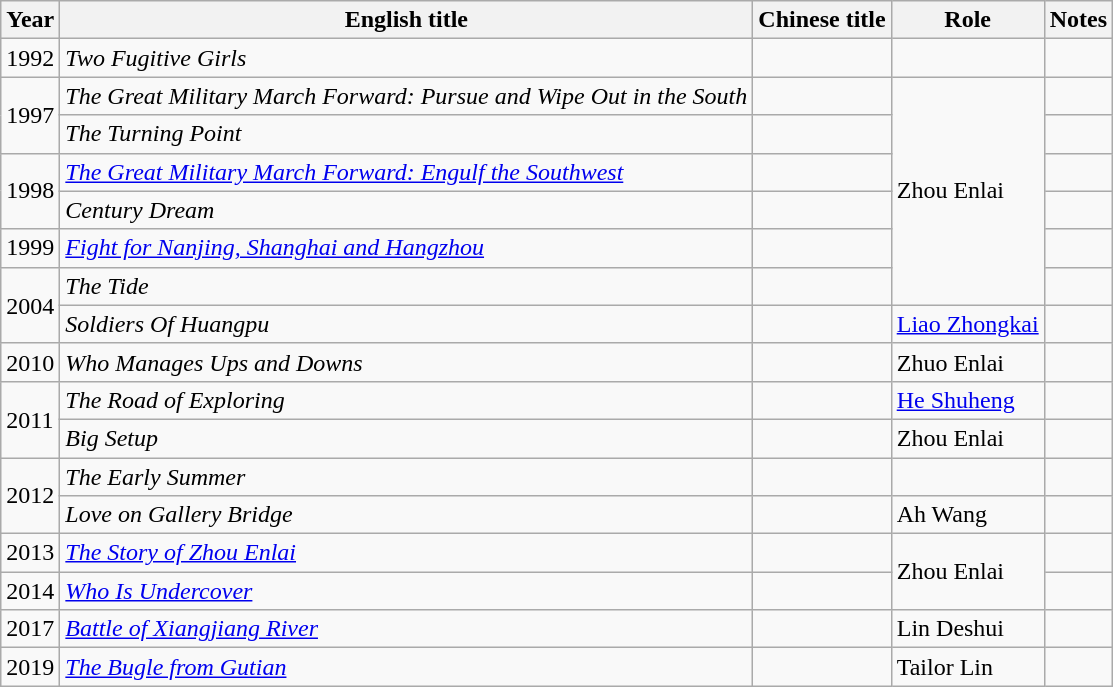<table class="wikitable">
<tr>
<th>Year</th>
<th>English title</th>
<th>Chinese title</th>
<th>Role</th>
<th>Notes</th>
</tr>
<tr>
<td>1992</td>
<td><em>Two Fugitive Girls</em></td>
<td></td>
<td></td>
<td></td>
</tr>
<tr>
<td rowspan=2>1997</td>
<td><em>The Great Military March Forward: Pursue and Wipe Out in the South</em></td>
<td></td>
<td rowspan=6>Zhou Enlai</td>
<td></td>
</tr>
<tr>
<td><em>The Turning Point</em></td>
<td></td>
<td></td>
</tr>
<tr>
<td rowspan=2>1998</td>
<td><em><a href='#'>The Great Military March Forward: Engulf the Southwest</a></em></td>
<td></td>
<td></td>
</tr>
<tr>
<td><em>Century Dream</em></td>
<td></td>
<td></td>
</tr>
<tr>
<td>1999</td>
<td><em><a href='#'>Fight for Nanjing, Shanghai and Hangzhou</a></em></td>
<td></td>
<td></td>
</tr>
<tr>
<td rowspan=2>2004</td>
<td><em>The Tide</em></td>
<td></td>
<td></td>
</tr>
<tr>
<td><em>Soldiers Of Huangpu</em></td>
<td></td>
<td><a href='#'>Liao Zhongkai</a></td>
<td></td>
</tr>
<tr>
<td>2010</td>
<td><em>Who Manages Ups and Downs</em></td>
<td></td>
<td>Zhuo Enlai</td>
<td></td>
</tr>
<tr>
<td rowspan=2>2011</td>
<td><em>The Road of Exploring</em></td>
<td></td>
<td><a href='#'>He Shuheng</a></td>
<td></td>
</tr>
<tr>
<td><em>Big Setup</em></td>
<td></td>
<td>Zhou Enlai</td>
<td></td>
</tr>
<tr>
<td rowspan=2>2012</td>
<td><em>The Early Summer</em></td>
<td></td>
<td></td>
<td></td>
</tr>
<tr>
<td><em>Love on Gallery Bridge</em></td>
<td></td>
<td>Ah Wang</td>
<td></td>
</tr>
<tr>
<td>2013</td>
<td><em><a href='#'>The Story of Zhou Enlai</a></em></td>
<td></td>
<td rowspan=2>Zhou Enlai</td>
<td></td>
</tr>
<tr>
<td>2014</td>
<td><em><a href='#'>Who Is Undercover</a></em></td>
<td></td>
<td></td>
</tr>
<tr>
<td>2017</td>
<td><em><a href='#'>Battle of Xiangjiang River</a></em></td>
<td></td>
<td>Lin Deshui</td>
<td></td>
</tr>
<tr>
<td>2019</td>
<td><em><a href='#'>The Bugle from Gutian</a></em></td>
<td></td>
<td>Tailor Lin</td>
<td></td>
</tr>
</table>
